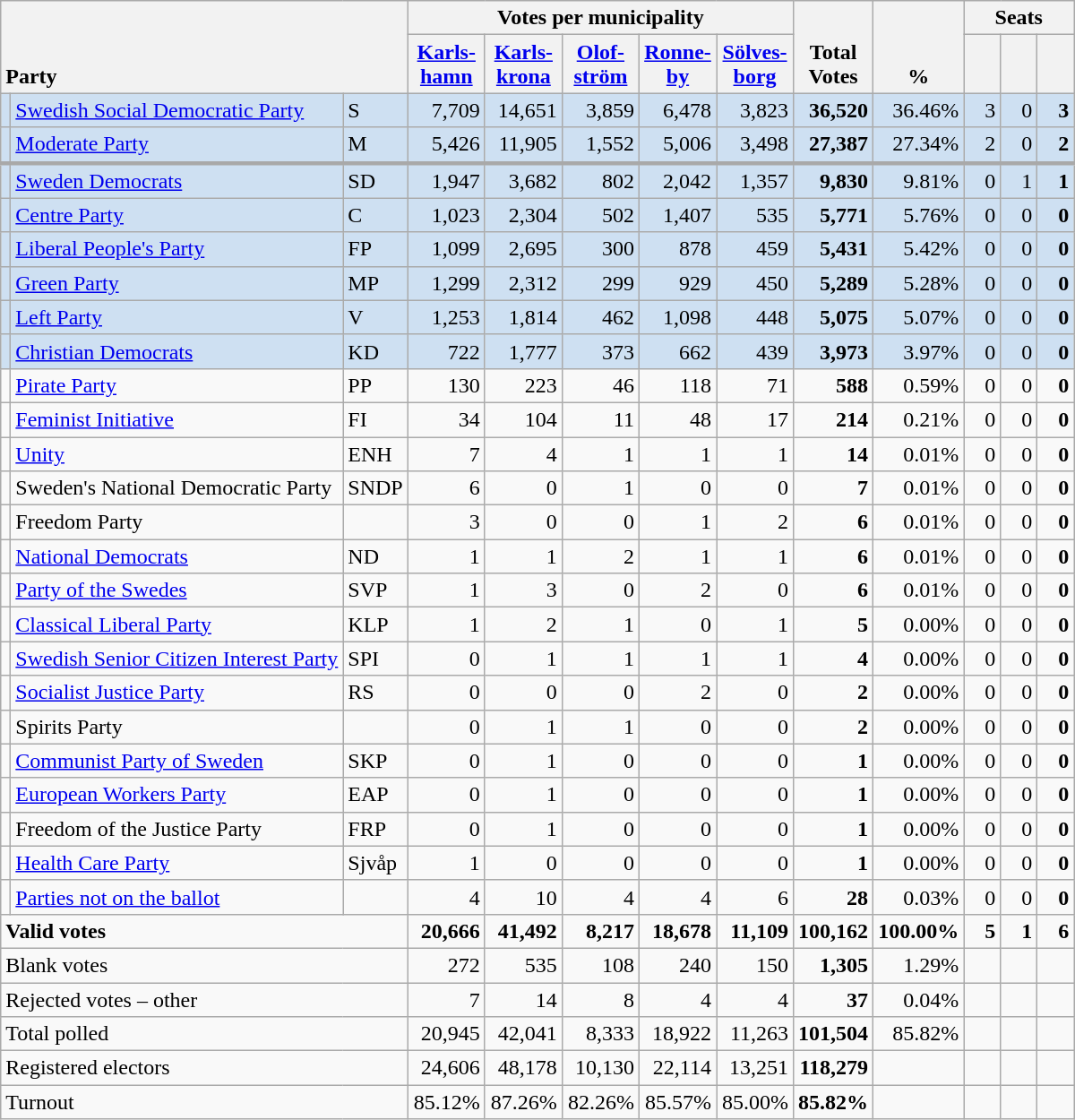<table class="wikitable" border="1" style="text-align:right;">
<tr>
<th style="text-align:left;" valign=bottom rowspan=2 colspan=3>Party</th>
<th colspan=5>Votes per municipality</th>
<th align=center valign=bottom rowspan=2 width="50">Total Votes</th>
<th align=center valign=bottom rowspan=2 width="50">%</th>
<th colspan=3>Seats</th>
</tr>
<tr>
<th align=center valign=bottom width="50"><a href='#'>Karls- hamn</a></th>
<th align=center valign=bottom width="50"><a href='#'>Karls- krona</a></th>
<th align=center valign=bottom width="50"><a href='#'>Olof- ström</a></th>
<th align=center valign=bottom width="50"><a href='#'>Ronne- by</a></th>
<th align=center valign=bottom width="50"><a href='#'>Sölves- borg</a></th>
<th align=center valign=bottom width="20"><small></small></th>
<th align=center valign=bottom width="20"><small><a href='#'></a></small></th>
<th align=center valign=bottom width="20"><small></small></th>
</tr>
<tr style="background:#CEE0F2;">
<td></td>
<td align=left style="white-space: nowrap;"><a href='#'>Swedish Social Democratic Party</a></td>
<td align=left>S</td>
<td>7,709</td>
<td>14,651</td>
<td>3,859</td>
<td>6,478</td>
<td>3,823</td>
<td><strong>36,520</strong></td>
<td>36.46%</td>
<td>3</td>
<td>0</td>
<td><strong>3</strong></td>
</tr>
<tr style="background:#CEE0F2;">
<td></td>
<td align=left><a href='#'>Moderate Party</a></td>
<td align=left>M</td>
<td>5,426</td>
<td>11,905</td>
<td>1,552</td>
<td>5,006</td>
<td>3,498</td>
<td><strong>27,387</strong></td>
<td>27.34%</td>
<td>2</td>
<td>0</td>
<td><strong>2</strong></td>
</tr>
<tr style="background:#CEE0F2; border-top:3px solid darkgray;">
<td></td>
<td align=left><a href='#'>Sweden Democrats</a></td>
<td align=left>SD</td>
<td>1,947</td>
<td>3,682</td>
<td>802</td>
<td>2,042</td>
<td>1,357</td>
<td><strong>9,830</strong></td>
<td>9.81%</td>
<td>0</td>
<td>1</td>
<td><strong>1</strong></td>
</tr>
<tr style="background:#CEE0F2;">
<td></td>
<td align=left><a href='#'>Centre Party</a></td>
<td align=left>C</td>
<td>1,023</td>
<td>2,304</td>
<td>502</td>
<td>1,407</td>
<td>535</td>
<td><strong>5,771</strong></td>
<td>5.76%</td>
<td>0</td>
<td>0</td>
<td><strong>0</strong></td>
</tr>
<tr style="background:#CEE0F2;">
<td></td>
<td align=left><a href='#'>Liberal People's Party</a></td>
<td align=left>FP</td>
<td>1,099</td>
<td>2,695</td>
<td>300</td>
<td>878</td>
<td>459</td>
<td><strong>5,431</strong></td>
<td>5.42%</td>
<td>0</td>
<td>0</td>
<td><strong>0</strong></td>
</tr>
<tr style="background:#CEE0F2;">
<td></td>
<td align=left><a href='#'>Green Party</a></td>
<td align=left>MP</td>
<td>1,299</td>
<td>2,312</td>
<td>299</td>
<td>929</td>
<td>450</td>
<td><strong>5,289</strong></td>
<td>5.28%</td>
<td>0</td>
<td>0</td>
<td><strong>0</strong></td>
</tr>
<tr style="background:#CEE0F2;">
<td></td>
<td align=left><a href='#'>Left Party</a></td>
<td align=left>V</td>
<td>1,253</td>
<td>1,814</td>
<td>462</td>
<td>1,098</td>
<td>448</td>
<td><strong>5,075</strong></td>
<td>5.07%</td>
<td>0</td>
<td>0</td>
<td><strong>0</strong></td>
</tr>
<tr style="background:#CEE0F2;">
<td></td>
<td align=left><a href='#'>Christian Democrats</a></td>
<td align=left>KD</td>
<td>722</td>
<td>1,777</td>
<td>373</td>
<td>662</td>
<td>439</td>
<td><strong>3,973</strong></td>
<td>3.97%</td>
<td>0</td>
<td>0</td>
<td><strong>0</strong></td>
</tr>
<tr>
<td></td>
<td align=left><a href='#'>Pirate Party</a></td>
<td align=left>PP</td>
<td>130</td>
<td>223</td>
<td>46</td>
<td>118</td>
<td>71</td>
<td><strong>588</strong></td>
<td>0.59%</td>
<td>0</td>
<td>0</td>
<td><strong>0</strong></td>
</tr>
<tr>
<td></td>
<td align=left><a href='#'>Feminist Initiative</a></td>
<td align=left>FI</td>
<td>34</td>
<td>104</td>
<td>11</td>
<td>48</td>
<td>17</td>
<td><strong>214</strong></td>
<td>0.21%</td>
<td>0</td>
<td>0</td>
<td><strong>0</strong></td>
</tr>
<tr>
<td></td>
<td align=left><a href='#'>Unity</a></td>
<td align=left>ENH</td>
<td>7</td>
<td>4</td>
<td>1</td>
<td>1</td>
<td>1</td>
<td><strong>14</strong></td>
<td>0.01%</td>
<td>0</td>
<td>0</td>
<td><strong>0</strong></td>
</tr>
<tr>
<td></td>
<td align=left>Sweden's National Democratic Party</td>
<td align=left>SNDP</td>
<td>6</td>
<td>0</td>
<td>1</td>
<td>0</td>
<td>0</td>
<td><strong>7</strong></td>
<td>0.01%</td>
<td>0</td>
<td>0</td>
<td><strong>0</strong></td>
</tr>
<tr>
<td></td>
<td align=left>Freedom Party</td>
<td></td>
<td>3</td>
<td>0</td>
<td>0</td>
<td>1</td>
<td>2</td>
<td><strong>6</strong></td>
<td>0.01%</td>
<td>0</td>
<td>0</td>
<td><strong>0</strong></td>
</tr>
<tr>
<td></td>
<td align=left><a href='#'>National Democrats</a></td>
<td align=left>ND</td>
<td>1</td>
<td>1</td>
<td>2</td>
<td>1</td>
<td>1</td>
<td><strong>6</strong></td>
<td>0.01%</td>
<td>0</td>
<td>0</td>
<td><strong>0</strong></td>
</tr>
<tr>
<td></td>
<td align=left><a href='#'>Party of the Swedes</a></td>
<td align=left>SVP</td>
<td>1</td>
<td>3</td>
<td>0</td>
<td>2</td>
<td>0</td>
<td><strong>6</strong></td>
<td>0.01%</td>
<td>0</td>
<td>0</td>
<td><strong>0</strong></td>
</tr>
<tr>
<td></td>
<td align=left><a href='#'>Classical Liberal Party</a></td>
<td align=left>KLP</td>
<td>1</td>
<td>2</td>
<td>1</td>
<td>0</td>
<td>1</td>
<td><strong>5</strong></td>
<td>0.00%</td>
<td>0</td>
<td>0</td>
<td><strong>0</strong></td>
</tr>
<tr>
<td></td>
<td align=left><a href='#'>Swedish Senior Citizen Interest Party</a></td>
<td align=left>SPI</td>
<td>0</td>
<td>1</td>
<td>1</td>
<td>1</td>
<td>1</td>
<td><strong>4</strong></td>
<td>0.00%</td>
<td>0</td>
<td>0</td>
<td><strong>0</strong></td>
</tr>
<tr>
<td></td>
<td align=left><a href='#'>Socialist Justice Party</a></td>
<td align=left>RS</td>
<td>0</td>
<td>0</td>
<td>0</td>
<td>2</td>
<td>0</td>
<td><strong>2</strong></td>
<td>0.00%</td>
<td>0</td>
<td>0</td>
<td><strong>0</strong></td>
</tr>
<tr>
<td></td>
<td align=left>Spirits Party</td>
<td></td>
<td>0</td>
<td>1</td>
<td>1</td>
<td>0</td>
<td>0</td>
<td><strong>2</strong></td>
<td>0.00%</td>
<td>0</td>
<td>0</td>
<td><strong>0</strong></td>
</tr>
<tr>
<td></td>
<td align=left><a href='#'>Communist Party of Sweden</a></td>
<td align=left>SKP</td>
<td>0</td>
<td>1</td>
<td>0</td>
<td>0</td>
<td>0</td>
<td><strong>1</strong></td>
<td>0.00%</td>
<td>0</td>
<td>0</td>
<td><strong>0</strong></td>
</tr>
<tr>
<td></td>
<td align=left><a href='#'>European Workers Party</a></td>
<td align=left>EAP</td>
<td>0</td>
<td>1</td>
<td>0</td>
<td>0</td>
<td>0</td>
<td><strong>1</strong></td>
<td>0.00%</td>
<td>0</td>
<td>0</td>
<td><strong>0</strong></td>
</tr>
<tr>
<td></td>
<td align=left>Freedom of the Justice Party</td>
<td align=left>FRP</td>
<td>0</td>
<td>1</td>
<td>0</td>
<td>0</td>
<td>0</td>
<td><strong>1</strong></td>
<td>0.00%</td>
<td>0</td>
<td>0</td>
<td><strong>0</strong></td>
</tr>
<tr>
<td></td>
<td align=left><a href='#'>Health Care Party</a></td>
<td align=left>Sjvåp</td>
<td>1</td>
<td>0</td>
<td>0</td>
<td>0</td>
<td>0</td>
<td><strong>1</strong></td>
<td>0.00%</td>
<td>0</td>
<td>0</td>
<td><strong>0</strong></td>
</tr>
<tr>
<td></td>
<td align=left><a href='#'>Parties not on the ballot</a></td>
<td></td>
<td>4</td>
<td>10</td>
<td>4</td>
<td>4</td>
<td>6</td>
<td><strong>28</strong></td>
<td>0.03%</td>
<td>0</td>
<td>0</td>
<td><strong>0</strong></td>
</tr>
<tr style="font-weight:bold">
<td align=left colspan=3>Valid votes</td>
<td>20,666</td>
<td>41,492</td>
<td>8,217</td>
<td>18,678</td>
<td>11,109</td>
<td>100,162</td>
<td>100.00%</td>
<td>5</td>
<td>1</td>
<td>6</td>
</tr>
<tr>
<td align=left colspan=3>Blank votes</td>
<td>272</td>
<td>535</td>
<td>108</td>
<td>240</td>
<td>150</td>
<td><strong>1,305</strong></td>
<td>1.29%</td>
<td></td>
<td></td>
<td></td>
</tr>
<tr>
<td align=left colspan=3>Rejected votes – other</td>
<td>7</td>
<td>14</td>
<td>8</td>
<td>4</td>
<td>4</td>
<td><strong>37</strong></td>
<td>0.04%</td>
<td></td>
<td></td>
<td></td>
</tr>
<tr>
<td align=left colspan=3>Total polled</td>
<td>20,945</td>
<td>42,041</td>
<td>8,333</td>
<td>18,922</td>
<td>11,263</td>
<td><strong>101,504</strong></td>
<td>85.82%</td>
<td></td>
<td></td>
<td></td>
</tr>
<tr>
<td align=left colspan=3>Registered electors</td>
<td>24,606</td>
<td>48,178</td>
<td>10,130</td>
<td>22,114</td>
<td>13,251</td>
<td><strong>118,279</strong></td>
<td></td>
<td></td>
<td></td>
<td></td>
</tr>
<tr>
<td align=left colspan=3>Turnout</td>
<td>85.12%</td>
<td>87.26%</td>
<td>82.26%</td>
<td>85.57%</td>
<td>85.00%</td>
<td><strong>85.82%</strong></td>
<td></td>
<td></td>
<td></td>
<td></td>
</tr>
</table>
